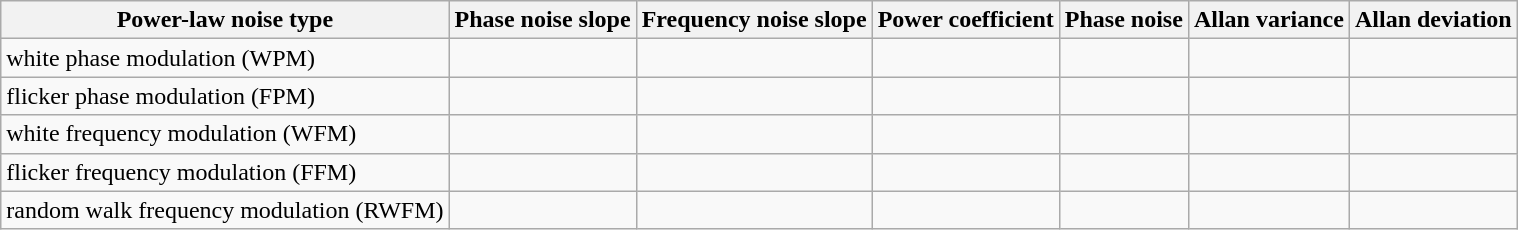<table class="wikitable">
<tr>
<th>Power-law noise type</th>
<th>Phase noise slope</th>
<th>Frequency noise slope</th>
<th>Power coefficient</th>
<th>Phase noise<br></th>
<th>Allan variance<br></th>
<th>Allan deviation<br></th>
</tr>
<tr>
<td>white phase modulation (WPM)</td>
<td></td>
<td></td>
<td></td>
<td></td>
<td></td>
<td></td>
</tr>
<tr>
<td>flicker phase modulation (FPM)</td>
<td></td>
<td></td>
<td></td>
<td></td>
<td></td>
<td></td>
</tr>
<tr>
<td>white frequency modulation (WFM)</td>
<td></td>
<td></td>
<td></td>
<td></td>
<td></td>
<td></td>
</tr>
<tr>
<td>flicker frequency modulation (FFM)</td>
<td></td>
<td></td>
<td></td>
<td></td>
<td></td>
<td></td>
</tr>
<tr>
<td>random walk frequency modulation (RWFM)</td>
<td></td>
<td></td>
<td></td>
<td></td>
<td></td>
<td></td>
</tr>
</table>
